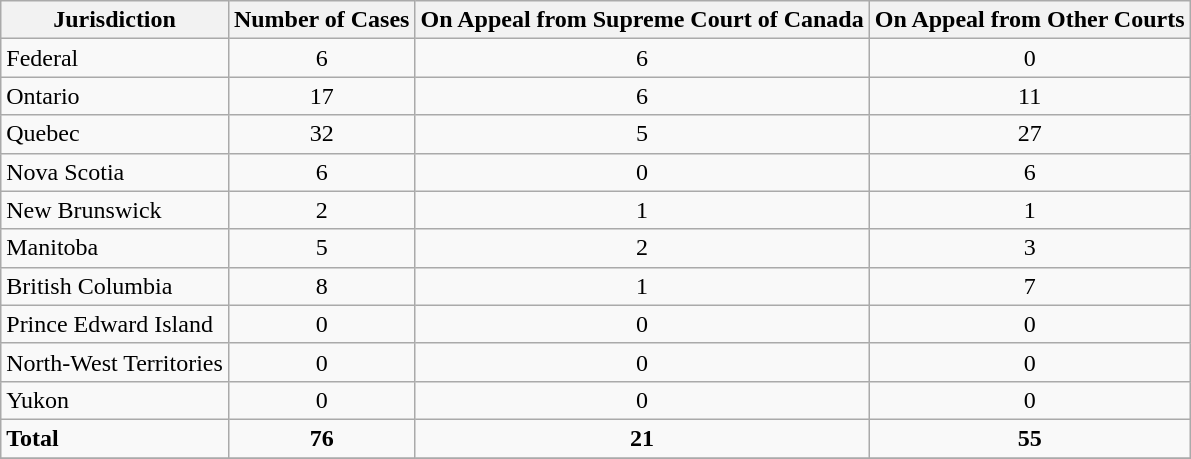<table class="wikitable sortable">
<tr>
<th>Jurisdiction</th>
<th>Number of Cases</th>
<th>On Appeal from Supreme Court of Canada</th>
<th>On Appeal from Other Courts</th>
</tr>
<tr>
<td>Federal</td>
<td style="text-align: center;">6</td>
<td style="text-align: center;">6</td>
<td style="text-align: center;">0</td>
</tr>
<tr>
<td>Ontario</td>
<td style="text-align: center;">17</td>
<td style="text-align: center;">6</td>
<td style="text-align: center;">11</td>
</tr>
<tr>
<td>Quebec</td>
<td style="text-align: center;">32</td>
<td style="text-align: center;">5</td>
<td style="text-align: center;">27</td>
</tr>
<tr>
<td>Nova Scotia</td>
<td style="text-align: center;">6</td>
<td style="text-align: center;">0</td>
<td style="text-align: center;">6</td>
</tr>
<tr>
<td>New Brunswick</td>
<td style="text-align: center;">2</td>
<td style="text-align: center;">1</td>
<td style="text-align: center;">1</td>
</tr>
<tr>
<td>Manitoba</td>
<td style="text-align: center;">5</td>
<td style="text-align: center;">2</td>
<td style="text-align: center;">3</td>
</tr>
<tr>
<td>British Columbia</td>
<td style="text-align: center;">8</td>
<td style="text-align: center;">1</td>
<td style="text-align: center;">7</td>
</tr>
<tr>
<td>Prince Edward Island</td>
<td style="text-align: center;">0</td>
<td style="text-align: center;">0</td>
<td style="text-align: center;">0</td>
</tr>
<tr>
<td>North-West Territories</td>
<td style="text-align: center;">0</td>
<td style="text-align: center;">0</td>
<td style="text-align: center;">0</td>
</tr>
<tr>
<td>Yukon</td>
<td style="text-align: center;">0</td>
<td style="text-align: center;">0</td>
<td style="text-align: center;">0</td>
</tr>
<tr>
<td><strong>Total</strong></td>
<td style="text-align: center;"><strong>76</strong></td>
<td style="text-align: center;"><strong>21</strong></td>
<td style="text-align: center;"><strong>55</strong></td>
</tr>
<tr>
</tr>
</table>
